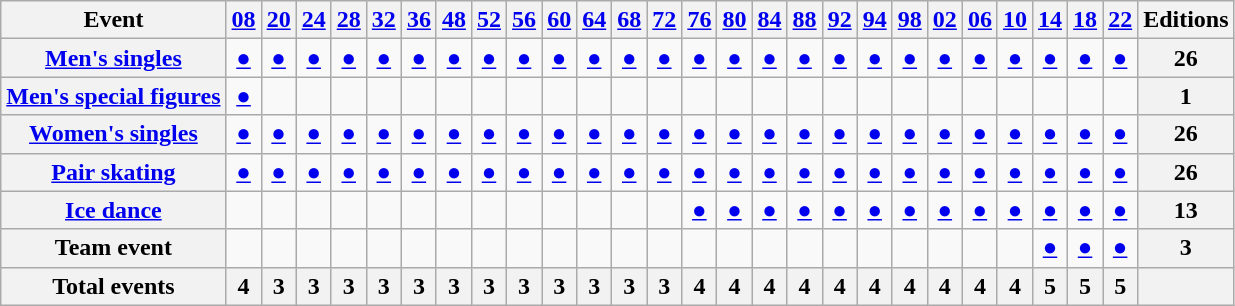<table class="wikitable plainrowheaders">
<tr>
<th scope=col>Event</th>
<th scope=col><a href='#'>08</a></th>
<th scope=col><a href='#'>20</a></th>
<th scope=col><a href='#'>24</a></th>
<th scope=col><a href='#'>28</a></th>
<th scope=col><a href='#'>32</a></th>
<th scope=col><a href='#'>36</a></th>
<th scope=col><a href='#'>48</a></th>
<th scope=col><a href='#'>52</a></th>
<th scope=col><a href='#'>56</a></th>
<th scope=col><a href='#'>60</a></th>
<th scope=col><a href='#'>64</a></th>
<th scope=col><a href='#'>68</a></th>
<th scope=col><a href='#'>72</a></th>
<th scope=col><a href='#'>76</a></th>
<th scope=col><a href='#'>80</a></th>
<th scope=col><a href='#'>84</a></th>
<th scope=col><a href='#'>88</a></th>
<th scope=col><a href='#'>92</a></th>
<th scope=col><a href='#'>94</a></th>
<th scope=col><a href='#'>98</a></th>
<th scope=col><a href='#'>02</a></th>
<th scope=col><a href='#'>06</a></th>
<th scope=col><a href='#'>10</a></th>
<th scope=col><a href='#'>14</a></th>
<th scope=col><a href='#'>18</a></th>
<th scope=col><a href='#'>22</a></th>
<th scope=col>Editions</th>
</tr>
<tr align=center>
<th scope=row><a href='#'>Men's singles</a></th>
<td><a href='#'>●</a></td>
<td><a href='#'>●</a></td>
<td><a href='#'>●</a></td>
<td><a href='#'>●</a></td>
<td><a href='#'>●</a></td>
<td><a href='#'>●</a></td>
<td><a href='#'>●</a></td>
<td><a href='#'>●</a></td>
<td><a href='#'>●</a></td>
<td><a href='#'>●</a></td>
<td><a href='#'>●</a></td>
<td><a href='#'>●</a></td>
<td><a href='#'>●</a></td>
<td><a href='#'>●</a></td>
<td><a href='#'>●</a></td>
<td><a href='#'>●</a></td>
<td><a href='#'>●</a></td>
<td><a href='#'>●</a></td>
<td><a href='#'>●</a></td>
<td><a href='#'>●</a></td>
<td><a href='#'>●</a></td>
<td><a href='#'>●</a></td>
<td><a href='#'>●</a></td>
<td><a href='#'>●</a></td>
<td><a href='#'>●</a></td>
<td><a href='#'>●</a></td>
<th>26</th>
</tr>
<tr align=center>
<th scope=row><a href='#'>Men's special figures</a></th>
<td><a href='#'>●</a></td>
<td></td>
<td></td>
<td></td>
<td></td>
<td></td>
<td></td>
<td></td>
<td></td>
<td></td>
<td></td>
<td></td>
<td></td>
<td></td>
<td></td>
<td></td>
<td></td>
<td></td>
<td></td>
<td></td>
<td></td>
<td></td>
<td></td>
<td></td>
<td></td>
<td></td>
<th>1</th>
</tr>
<tr align=center>
<th scope=row><a href='#'>Women's singles</a></th>
<td><a href='#'>●</a></td>
<td><a href='#'>●</a></td>
<td><a href='#'>●</a></td>
<td><a href='#'>●</a></td>
<td><a href='#'>●</a></td>
<td><a href='#'>●</a></td>
<td><a href='#'>●</a></td>
<td><a href='#'>●</a></td>
<td><a href='#'>●</a></td>
<td><a href='#'>●</a></td>
<td><a href='#'>●</a></td>
<td><a href='#'>●</a></td>
<td><a href='#'>●</a></td>
<td><a href='#'>●</a></td>
<td><a href='#'>●</a></td>
<td><a href='#'>●</a></td>
<td><a href='#'>●</a></td>
<td><a href='#'>●</a></td>
<td><a href='#'>●</a></td>
<td><a href='#'>●</a></td>
<td><a href='#'>●</a></td>
<td><a href='#'>●</a></td>
<td><a href='#'>●</a></td>
<td><a href='#'>●</a></td>
<td><a href='#'>●</a></td>
<td><a href='#'>●</a></td>
<th>26</th>
</tr>
<tr align=center>
<th scope=row><a href='#'>Pair skating</a></th>
<td><a href='#'>●</a></td>
<td><a href='#'>●</a></td>
<td><a href='#'>●</a></td>
<td><a href='#'>●</a></td>
<td><a href='#'>●</a></td>
<td><a href='#'>●</a></td>
<td><a href='#'>●</a></td>
<td><a href='#'>●</a></td>
<td><a href='#'>●</a></td>
<td><a href='#'>●</a></td>
<td><a href='#'>●</a></td>
<td><a href='#'>●</a></td>
<td><a href='#'>●</a></td>
<td><a href='#'>●</a></td>
<td><a href='#'>●</a></td>
<td><a href='#'>●</a></td>
<td><a href='#'>●</a></td>
<td><a href='#'>●</a></td>
<td><a href='#'>●</a></td>
<td><a href='#'>●</a></td>
<td><a href='#'>●</a></td>
<td><a href='#'>●</a></td>
<td><a href='#'>●</a></td>
<td><a href='#'>●</a></td>
<td><a href='#'>●</a></td>
<td><a href='#'>●</a></td>
<th>26</th>
</tr>
<tr align=center>
<th scope=row><a href='#'>Ice dance</a></th>
<td></td>
<td></td>
<td></td>
<td></td>
<td></td>
<td></td>
<td></td>
<td></td>
<td></td>
<td></td>
<td></td>
<td></td>
<td></td>
<td><a href='#'>●</a></td>
<td><a href='#'>●</a></td>
<td><a href='#'>●</a></td>
<td><a href='#'>●</a></td>
<td><a href='#'>●</a></td>
<td><a href='#'>●</a></td>
<td><a href='#'>●</a></td>
<td><a href='#'>●</a></td>
<td><a href='#'>●</a></td>
<td><a href='#'>●</a></td>
<td><a href='#'>●</a></td>
<td><a href='#'>●</a></td>
<td><a href='#'>●</a></td>
<th>13</th>
</tr>
<tr align=center>
<th scope=row>Team event</th>
<td></td>
<td></td>
<td></td>
<td></td>
<td></td>
<td></td>
<td></td>
<td></td>
<td></td>
<td></td>
<td></td>
<td></td>
<td></td>
<td></td>
<td></td>
<td></td>
<td></td>
<td></td>
<td></td>
<td></td>
<td></td>
<td></td>
<td></td>
<td><a href='#'>●</a></td>
<td><a href='#'>●</a></td>
<td><a href='#'>●</a></td>
<th>3</th>
</tr>
<tr>
<th scope=row style="text-align:center;"><strong>Total events</strong></th>
<th>4</th>
<th>3</th>
<th>3</th>
<th>3</th>
<th>3</th>
<th>3</th>
<th>3</th>
<th>3</th>
<th>3</th>
<th>3</th>
<th>3</th>
<th>3</th>
<th>3</th>
<th>4</th>
<th>4</th>
<th>4</th>
<th>4</th>
<th>4</th>
<th>4</th>
<th>4</th>
<th>4</th>
<th>4</th>
<th>4</th>
<th>5</th>
<th>5</th>
<th>5</th>
<th></th>
</tr>
</table>
